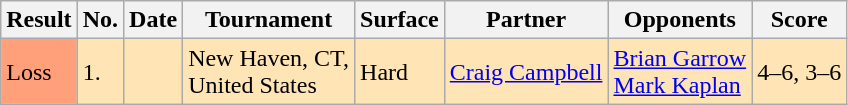<table class="sortable wikitable">
<tr>
<th>Result</th>
<th>No.</th>
<th>Date</th>
<th>Tournament</th>
<th>Surface</th>
<th>Partner</th>
<th>Opponents</th>
<th class="unsortable">Score</th>
</tr>
<tr style="background:moccasin;">
<td bgcolor=FFA07A>Loss</td>
<td>1.</td>
<td></td>
<td>New Haven, CT,<br>United States</td>
<td>Hard</td>
<td> <a href='#'>Craig Campbell</a></td>
<td> <a href='#'>Brian Garrow</a><br> <a href='#'>Mark Kaplan</a></td>
<td>4–6, 3–6</td>
</tr>
</table>
